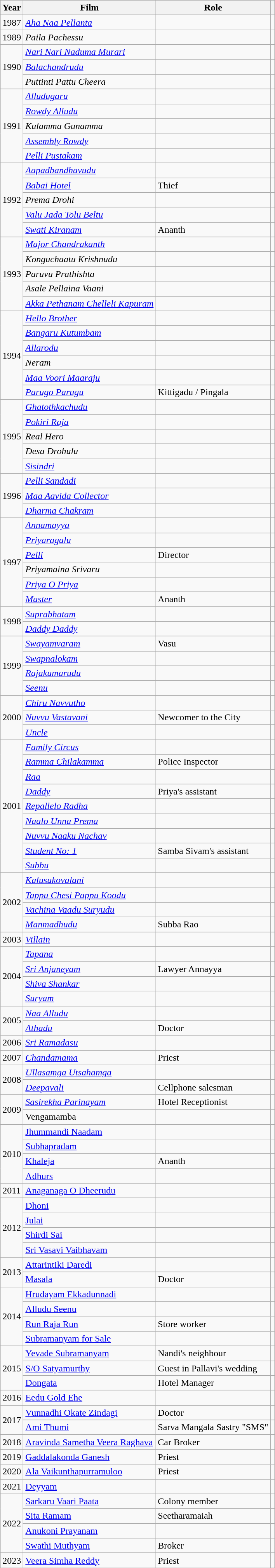<table class="wikitable sortable">
<tr>
<th>Year</th>
<th>Film</th>
<th>Role</th>
<th scope="col" class="unsortable" ></th>
</tr>
<tr>
<td>1987</td>
<td><em><a href='#'>Aha Naa Pellanta</a></em></td>
<td></td>
<td></td>
</tr>
<tr>
<td>1989</td>
<td><em>Paila Pachessu</em></td>
<td></td>
<td></td>
</tr>
<tr>
<td rowspan="3">1990</td>
<td><em><a href='#'>Nari Nari Naduma Murari</a></em></td>
<td></td>
<td></td>
</tr>
<tr>
<td><em><a href='#'>Balachandrudu</a></em></td>
<td></td>
<td></td>
</tr>
<tr>
<td><em>Puttinti Pattu Cheera</em></td>
<td></td>
<td></td>
</tr>
<tr>
<td rowspan="5">1991</td>
<td><em><a href='#'>Alludugaru</a></em></td>
<td></td>
<td></td>
</tr>
<tr>
<td><em><a href='#'>Rowdy Alludu</a></em></td>
<td></td>
<td></td>
</tr>
<tr>
<td><em>Kulamma Gunamma</em></td>
<td></td>
<td></td>
</tr>
<tr>
<td><em><a href='#'>Assembly Rowdy</a></em></td>
<td></td>
<td></td>
</tr>
<tr>
<td><em><a href='#'>Pelli Pustakam</a></em></td>
<td></td>
<td></td>
</tr>
<tr>
<td rowspan="5">1992</td>
<td><em><a href='#'>Aapadbandhavudu</a></em></td>
<td></td>
<td></td>
</tr>
<tr>
<td><em><a href='#'>Babai Hotel</a></em></td>
<td>Thief</td>
<td></td>
</tr>
<tr>
<td><em>Prema Drohi</em></td>
<td></td>
<td></td>
</tr>
<tr>
<td><em><a href='#'>Valu Jada Tolu Beltu</a></em></td>
<td></td>
<td></td>
</tr>
<tr>
<td><em><a href='#'>Swati Kiranam</a></em></td>
<td>Ananth</td>
<td></td>
</tr>
<tr>
<td rowspan="5">1993</td>
<td><em><a href='#'>Major Chandrakanth</a></em></td>
<td></td>
<td></td>
</tr>
<tr>
<td><em>Konguchaatu Krishnudu</em></td>
<td></td>
<td></td>
</tr>
<tr>
<td><em>Paruvu Prathishta</em></td>
<td></td>
<td></td>
</tr>
<tr>
<td><em>Asale Pellaina Vaani</em></td>
<td></td>
<td></td>
</tr>
<tr>
<td><em><a href='#'>Akka Pethanam Chelleli Kapuram</a> </em></td>
<td></td>
<td></td>
</tr>
<tr>
<td rowspan="6">1994</td>
<td><em><a href='#'>Hello Brother</a></em></td>
<td></td>
<td></td>
</tr>
<tr>
<td><em><a href='#'>Bangaru Kutumbam</a></em></td>
<td></td>
<td></td>
</tr>
<tr>
<td><em><a href='#'>Allarodu</a></em></td>
<td></td>
<td></td>
</tr>
<tr>
<td><em>Neram</em></td>
<td></td>
<td></td>
</tr>
<tr>
<td><em><a href='#'>Maa Voori Maaraju</a></em></td>
<td></td>
<td></td>
</tr>
<tr>
<td><em><a href='#'>Parugo Parugu</a></em></td>
<td>Kittigadu / Pingala</td>
<td></td>
</tr>
<tr>
<td rowspan="5">1995</td>
<td><em><a href='#'>Ghatothkachudu</a></em></td>
<td></td>
<td></td>
</tr>
<tr>
<td><em><a href='#'>Pokiri Raja</a></em></td>
<td></td>
<td></td>
</tr>
<tr>
<td><em>Real Hero</em></td>
<td></td>
<td></td>
</tr>
<tr>
<td><em>Desa Drohulu</em></td>
<td></td>
<td></td>
</tr>
<tr>
<td><em><a href='#'>Sisindri</a></em></td>
<td></td>
<td></td>
</tr>
<tr>
<td rowspan="3">1996</td>
<td><em><a href='#'>Pelli Sandadi</a></em></td>
<td></td>
<td></td>
</tr>
<tr>
<td><em><a href='#'>Maa Aavida Collector</a></em></td>
<td></td>
<td></td>
</tr>
<tr>
<td><em><a href='#'>Dharma Chakram</a></em></td>
<td></td>
<td></td>
</tr>
<tr>
<td rowspan="6">1997</td>
<td><em><a href='#'>Annamayya</a></em></td>
<td></td>
<td></td>
</tr>
<tr>
<td><em><a href='#'>Priyaragalu</a></em></td>
<td></td>
<td></td>
</tr>
<tr>
<td><em><a href='#'>Pelli</a></em></td>
<td>Director</td>
<td></td>
</tr>
<tr>
<td><em>Priyamaina Srivaru</em></td>
<td></td>
<td></td>
</tr>
<tr>
<td><em><a href='#'>Priya O Priya</a></em></td>
<td></td>
<td></td>
</tr>
<tr>
<td><em><a href='#'>Master</a></em></td>
<td>Ananth</td>
<td></td>
</tr>
<tr>
<td rowspan="2">1998</td>
<td><em><a href='#'>Suprabhatam</a></em></td>
<td></td>
<td></td>
</tr>
<tr>
<td><em><a href='#'>Daddy Daddy</a></em></td>
<td></td>
<td></td>
</tr>
<tr>
<td rowspan="4">1999</td>
<td><em><a href='#'>Swayamvaram</a></em></td>
<td>Vasu</td>
<td></td>
</tr>
<tr>
<td><a href='#'><em>Swapnalokam</em></a></td>
<td></td>
<td></td>
</tr>
<tr>
<td><em><a href='#'>Rajakumarudu</a></em></td>
<td></td>
<td></td>
</tr>
<tr>
<td><em><a href='#'>Seenu</a></em></td>
<td></td>
<td></td>
</tr>
<tr>
<td rowspan="3">2000</td>
<td><em><a href='#'>Chiru Navvutho</a></em></td>
<td></td>
<td></td>
</tr>
<tr>
<td><em><a href='#'>Nuvvu Vastavani</a></em></td>
<td>Newcomer to the City</td>
<td></td>
</tr>
<tr>
<td><em><a href='#'>Uncle</a></em></td>
<td></td>
<td></td>
</tr>
<tr>
<td rowspan="9">2001</td>
<td><em><a href='#'>Family Circus</a></em></td>
<td></td>
<td></td>
</tr>
<tr>
<td><em><a href='#'>Ramma Chilakamma</a></em></td>
<td>Police Inspector</td>
<td></td>
</tr>
<tr>
<td><a href='#'><em>Raa</em></a></td>
<td></td>
<td></td>
</tr>
<tr>
<td><em><a href='#'>Daddy</a></em></td>
<td>Priya's  assistant</td>
<td></td>
</tr>
<tr>
<td><em><a href='#'>Repallelo Radha</a></em></td>
<td></td>
<td></td>
</tr>
<tr>
<td><em><a href='#'>Naalo Unna Prema</a></em></td>
<td></td>
<td></td>
</tr>
<tr>
<td><em><a href='#'>Nuvvu Naaku Nachav</a></em></td>
<td></td>
<td></td>
</tr>
<tr>
<td><em><a href='#'>Student No: 1</a></em></td>
<td>Samba Sivam's assistant</td>
<td></td>
</tr>
<tr>
<td><em><a href='#'>Subbu</a></em></td>
<td></td>
<td></td>
</tr>
<tr>
<td rowspan="4">2002</td>
<td><em><a href='#'>Kalusukovalani</a></em></td>
<td></td>
<td></td>
</tr>
<tr>
<td><em><a href='#'>Tappu Chesi Pappu Koodu</a></em></td>
<td></td>
<td></td>
</tr>
<tr>
<td><em><a href='#'>Vachina Vaadu Suryudu</a></em></td>
<td></td>
<td></td>
</tr>
<tr>
<td><em><a href='#'>Manmadhudu</a></em></td>
<td>Subba Rao</td>
<td></td>
</tr>
<tr>
<td>2003</td>
<td><em><a href='#'>Villain</a></em></td>
<td></td>
<td></td>
</tr>
<tr>
<td rowspan="4">2004</td>
<td><em><a href='#'>Tapana</a></em></td>
<td></td>
<td></td>
</tr>
<tr>
<td><em><a href='#'>Sri Anjaneyam</a></em></td>
<td>Lawyer Annayya</td>
<td></td>
</tr>
<tr>
<td><em><a href='#'>Shiva Shankar</a></em></td>
<td></td>
<td></td>
</tr>
<tr>
<td><em><a href='#'>Suryam</a></em></td>
<td></td>
<td></td>
</tr>
<tr>
<td rowspan="2">2005</td>
<td><em><a href='#'>Naa Alludu</a></em></td>
<td></td>
<td></td>
</tr>
<tr>
<td><em><a href='#'>Athadu</a></em></td>
<td>Doctor</td>
<td></td>
</tr>
<tr>
<td>2006</td>
<td><em><a href='#'>Sri Ramadasu</a></em></td>
<td></td>
<td></td>
</tr>
<tr>
<td>2007</td>
<td><em><a href='#'>Chandamama</a></em></td>
<td>Priest</td>
<td></td>
</tr>
<tr>
<td rowspan="2">2008</td>
<td><em><a href='#'>Ullasamga Utsahamga</a></em></td>
<td></td>
<td></td>
</tr>
<tr>
<td><em><a href='#'>Deepavali</a></em></td>
<td>Cellphone salesman</td>
<td></td>
</tr>
<tr>
<td rowspan="2">2009</td>
<td><em><a href='#'>Sasirekha Parinayam</a></td>
<td>Hotel Receptionist</td>
<td></td>
</tr>
<tr>
<td></em>Vengamamba<em></td>
<td></td>
<td></td>
</tr>
<tr>
<td rowspan="4">2010</td>
<td></em><a href='#'>Jhummandi Naadam</a><em></td>
<td></td>
<td></td>
</tr>
<tr>
<td></em><a href='#'>Subhapradam</a><em></td>
<td></td>
<td></td>
</tr>
<tr>
<td></em><a href='#'>Khaleja</a><em></td>
<td>Ananth</td>
<td></td>
</tr>
<tr>
<td></em><a href='#'>Adhurs</a><em></td>
<td></td>
<td></td>
</tr>
<tr>
<td>2011</td>
<td></em><a href='#'>Anaganaga O Dheerudu</a><em></td>
<td></td>
<td></td>
</tr>
<tr>
<td rowspan="4">2012</td>
<td></em><a href='#'>Dhoni</a><em></td>
<td></td>
<td></td>
</tr>
<tr>
<td></em><a href='#'>Julai</a><em></td>
<td></td>
<td></td>
</tr>
<tr>
<td></em><a href='#'>Shirdi Sai</a><em></td>
<td></td>
<td></td>
</tr>
<tr>
<td></em><a href='#'>Sri Vasavi Vaibhavam</a><em></td>
<td></td>
<td></td>
</tr>
<tr>
<td rowspan="2">2013</td>
<td></em><a href='#'>Attarintiki Daredi</a><em></td>
<td></td>
<td></td>
</tr>
<tr>
<td></em><a href='#'>Masala</a><em></td>
<td>Doctor</td>
<td></td>
</tr>
<tr>
<td rowspan="4">2014</td>
<td></em><a href='#'>Hrudayam Ekkadunnadi</a><em></td>
<td></td>
<td></td>
</tr>
<tr>
<td></em><a href='#'>Alludu Seenu</a><em></td>
<td></td>
<td></td>
</tr>
<tr>
<td></em><a href='#'>Run Raja Run</a><em></td>
<td>Store worker</td>
<td></td>
</tr>
<tr>
<td></em><a href='#'>Subramanyam for Sale</a><em></td>
<td></td>
<td></td>
</tr>
<tr>
<td rowspan="3">2015</td>
<td></em><a href='#'>Yevade Subramanyam</a><em></td>
<td>Nandi's neighbour</td>
<td></td>
</tr>
<tr>
<td></em><a href='#'>S/O Satyamurthy</a><em></td>
<td>Guest in Pallavi's wedding</td>
<td></td>
</tr>
<tr>
<td></em><a href='#'>Dongata</a><em></td>
<td>Hotel Manager</td>
<td></td>
</tr>
<tr>
<td>2016</td>
<td></em><a href='#'>Eedu Gold Ehe</a><em></td>
<td></td>
<td></td>
</tr>
<tr>
<td rowspan="2">2017</td>
<td></em><a href='#'>Vunnadhi Okate Zindagi</a><em></td>
<td>Doctor</td>
<td></td>
</tr>
<tr>
<td></em><a href='#'>Ami Thumi</a><em></td>
<td>Sarva Mangala Sastry "SMS"</td>
<td></td>
</tr>
<tr>
<td>2018</td>
<td></em><a href='#'>Aravinda Sametha Veera Raghava</a><em></td>
<td>Car Broker</td>
<td></td>
</tr>
<tr>
<td>2019</td>
<td></em><a href='#'>Gaddalakonda Ganesh</a><em></td>
<td>Priest</td>
<td></td>
</tr>
<tr>
<td>2020</td>
<td></em><a href='#'>Ala Vaikunthapurramuloo</a><em></td>
<td>Priest</td>
<td></td>
</tr>
<tr>
<td>2021</td>
<td></em><a href='#'>Deyyam</a><em></td>
<td></td>
<td></td>
</tr>
<tr>
<td rowspan="4">2022</td>
<td></em><a href='#'>Sarkaru Vaari Paata</a><em></td>
<td>Colony member</td>
<td></td>
</tr>
<tr>
<td></em><a href='#'>Sita Ramam</a><em></td>
<td>Seetharamaiah</td>
<td></td>
</tr>
<tr>
<td></em><a href='#'>Anukoni Prayanam</a><em></td>
<td></td>
<td></td>
</tr>
<tr>
<td></em><a href='#'>Swathi Muthyam</a><em></td>
<td>Broker</td>
<td></td>
</tr>
<tr>
<td>2023</td>
<td></em><a href='#'>Veera Simha Reddy</a><em></td>
<td>Priest</td>
<td></td>
</tr>
</table>
